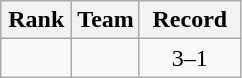<table class="wikitable" style="text-align: center;">
<tr>
<th width=40>Rank</th>
<th width=fit>Team</th>
<th width=60>Record</th>
</tr>
<tr>
<td></td>
<td align=left></td>
<td>3–1</td>
</tr>
</table>
